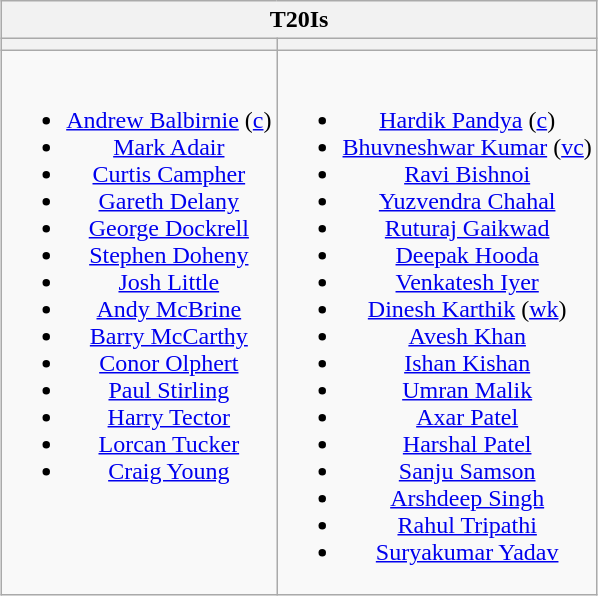<table class="wikitable" style="text-align:center; margin:auto">
<tr>
<th colspan=2>T20Is</th>
</tr>
<tr>
<th></th>
<th></th>
</tr>
<tr style="vertical-align:top">
<td><br><ul><li><a href='#'>Andrew Balbirnie</a> (<a href='#'>c</a>)</li><li><a href='#'>Mark Adair</a></li><li><a href='#'>Curtis Campher</a></li><li><a href='#'>Gareth Delany</a></li><li><a href='#'>George Dockrell</a></li><li><a href='#'>Stephen Doheny</a></li><li><a href='#'>Josh Little</a></li><li><a href='#'>Andy McBrine</a></li><li><a href='#'>Barry McCarthy</a></li><li><a href='#'>Conor Olphert</a></li><li><a href='#'>Paul Stirling</a></li><li><a href='#'>Harry Tector</a></li><li><a href='#'>Lorcan Tucker</a></li><li><a href='#'>Craig Young</a></li></ul></td>
<td><br><ul><li><a href='#'>Hardik Pandya</a> (<a href='#'>c</a>)</li><li><a href='#'>Bhuvneshwar Kumar</a> (<a href='#'>vc</a>)</li><li><a href='#'>Ravi Bishnoi</a></li><li><a href='#'>Yuzvendra Chahal</a></li><li><a href='#'>Ruturaj Gaikwad</a></li><li><a href='#'>Deepak Hooda</a></li><li><a href='#'>Venkatesh Iyer</a></li><li><a href='#'>Dinesh Karthik</a> (<a href='#'>wk</a>)</li><li><a href='#'>Avesh Khan</a></li><li><a href='#'>Ishan Kishan</a></li><li><a href='#'>Umran Malik</a></li><li><a href='#'>Axar Patel</a></li><li><a href='#'>Harshal Patel</a></li><li><a href='#'>Sanju Samson</a></li><li><a href='#'>Arshdeep Singh</a></li><li><a href='#'>Rahul Tripathi</a></li><li><a href='#'>Suryakumar Yadav</a></li></ul></td>
</tr>
</table>
